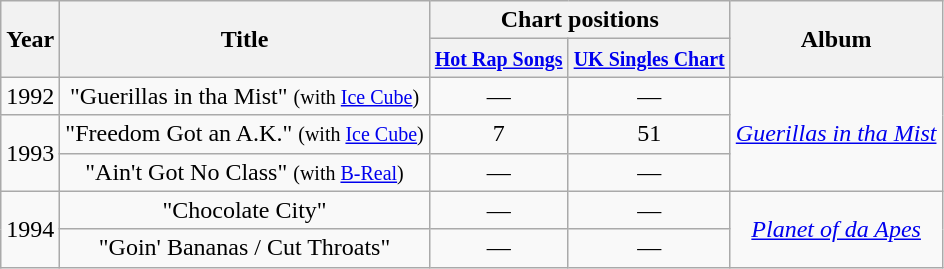<table class="wikitable" style="text-align:center">
<tr>
<th rowspan="2">Year</th>
<th rowspan="2">Title</th>
<th colspan="2">Chart positions</th>
<th rowspan="2">Album</th>
</tr>
<tr>
<th><small><a href='#'>Hot Rap Songs</a></small></th>
<th><small><a href='#'>UK Singles Chart</a></small></th>
</tr>
<tr>
<td>1992</td>
<td>"Guerillas in tha Mist" <small>(with <a href='#'>Ice Cube</a>)</small></td>
<td>—</td>
<td>—</td>
<td rowspan="3"><em><a href='#'>Guerillas in tha Mist</a></em></td>
</tr>
<tr>
<td rowspan="2">1993</td>
<td>"Freedom Got an A.K." <small>(with <a href='#'>Ice Cube</a>)</small></td>
<td>7</td>
<td>51</td>
</tr>
<tr>
<td>"Ain't Got No Class" <small>(with <a href='#'>B-Real</a>)</small></td>
<td>—</td>
<td>—</td>
</tr>
<tr>
<td rowspan="2">1994</td>
<td>"Chocolate City"</td>
<td>—</td>
<td>—</td>
<td rowspan="2"><em><a href='#'>Planet of da Apes</a></em></td>
</tr>
<tr>
<td>"Goin' Bananas / Cut Throats"</td>
<td>—</td>
<td>—</td>
</tr>
</table>
